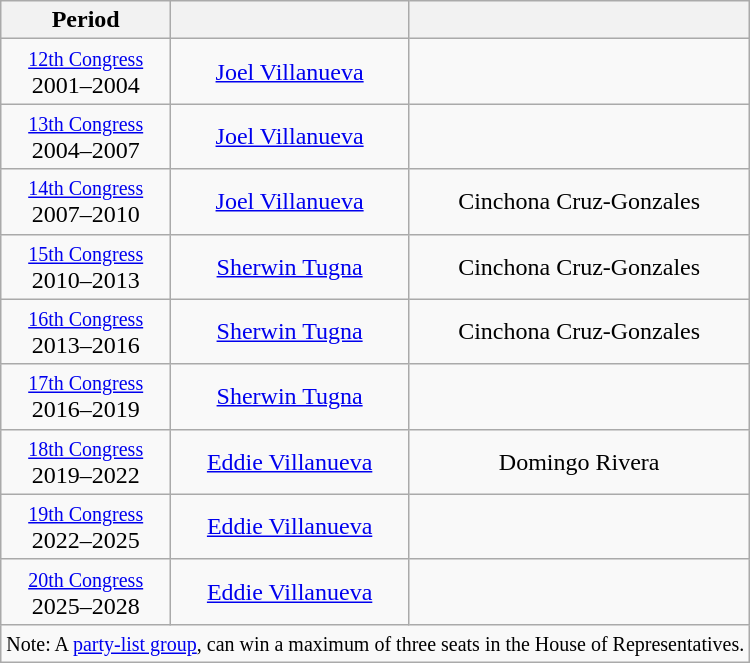<table class="wikitable" style="text-align:center">
<tr>
<th>Period</th>
<th></th>
<th></th>
</tr>
<tr>
<td><small><a href='#'>12th Congress</a></small><br>2001–2004</td>
<td><a href='#'>Joel Villanueva</a><br></td>
<td></td>
</tr>
<tr>
<td><small><a href='#'>13th Congress</a></small><br>2004–2007</td>
<td><a href='#'>Joel Villanueva</a></td>
<td></td>
</tr>
<tr>
<td><small><a href='#'>14th Congress</a></small><br>2007–2010</td>
<td><a href='#'>Joel Villanueva</a></td>
<td>Cinchona Cruz-Gonzales</td>
</tr>
<tr>
<td><small><a href='#'>15th Congress</a></small><br>2010–2013</td>
<td><a href='#'>Sherwin Tugna</a></td>
<td>Cinchona Cruz-Gonzales</td>
</tr>
<tr>
<td><small><a href='#'>16th Congress</a></small><br>2013–2016</td>
<td><a href='#'>Sherwin Tugna</a></td>
<td>Cinchona Cruz-Gonzales</td>
</tr>
<tr>
<td><small><a href='#'>17th Congress</a></small><br>2016–2019</td>
<td><a href='#'>Sherwin Tugna</a></td>
<td></td>
</tr>
<tr>
<td><small><a href='#'>18th Congress</a></small><br>2019–2022</td>
<td><a href='#'>Eddie Villanueva</a></td>
<td>Domingo Rivera</td>
</tr>
<tr>
<td><small><a href='#'>19th Congress</a></small><br>2022–2025</td>
<td><a href='#'>Eddie Villanueva</a></td>
<td></td>
</tr>
<tr>
<td><small><a href='#'>20th Congress</a></small><br>2025–2028</td>
<td><a href='#'>Eddie Villanueva</a></td>
<td></td>
</tr>
<tr>
<td colspan=3><small>Note: A <a href='#'>party-list group</a>, can win a maximum of three seats in the House of Representatives.</small></td>
</tr>
</table>
